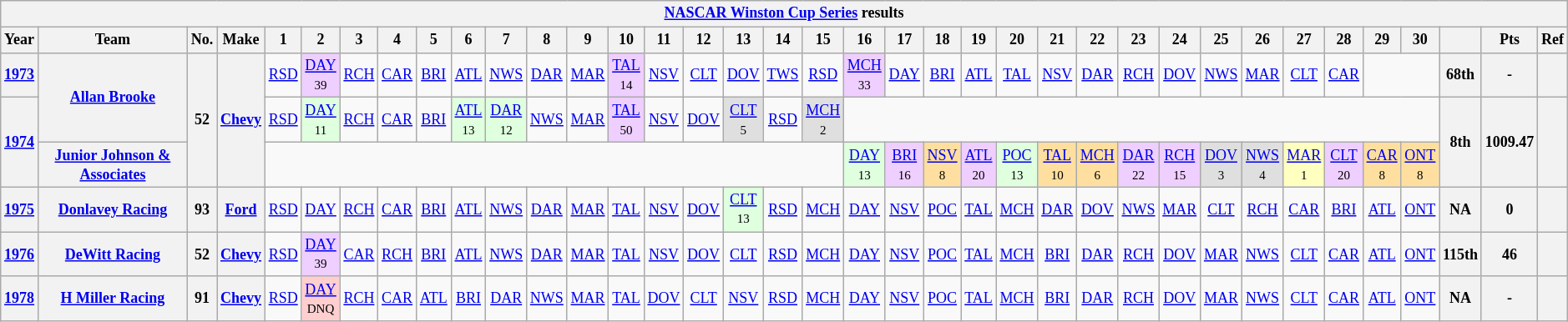<table class="wikitable" style="text-align:center; font-size:75%">
<tr>
<th colspan=45><a href='#'>NASCAR Winston Cup Series</a> results</th>
</tr>
<tr>
<th>Year</th>
<th>Team</th>
<th>No.</th>
<th>Make</th>
<th>1</th>
<th>2</th>
<th>3</th>
<th>4</th>
<th>5</th>
<th>6</th>
<th>7</th>
<th>8</th>
<th>9</th>
<th>10</th>
<th>11</th>
<th>12</th>
<th>13</th>
<th>14</th>
<th>15</th>
<th>16</th>
<th>17</th>
<th>18</th>
<th>19</th>
<th>20</th>
<th>21</th>
<th>22</th>
<th>23</th>
<th>24</th>
<th>25</th>
<th>26</th>
<th>27</th>
<th>28</th>
<th>29</th>
<th>30</th>
<th></th>
<th>Pts</th>
<th>Ref</th>
</tr>
<tr>
<th><a href='#'>1973</a></th>
<th rowspan=2><a href='#'>Allan Brooke</a></th>
<th rowspan=3>52</th>
<th rowspan=3><a href='#'>Chevy</a></th>
<td><a href='#'>RSD</a></td>
<td style="background:#EFCFFF;"><a href='#'>DAY</a><br><small>39</small></td>
<td><a href='#'>RCH</a></td>
<td><a href='#'>CAR</a></td>
<td><a href='#'>BRI</a></td>
<td><a href='#'>ATL</a></td>
<td><a href='#'>NWS</a></td>
<td><a href='#'>DAR</a></td>
<td><a href='#'>MAR</a></td>
<td style="background:#EFCFFF;"><a href='#'>TAL</a><br><small>14</small></td>
<td><a href='#'>NSV</a></td>
<td><a href='#'>CLT</a></td>
<td><a href='#'>DOV</a></td>
<td><a href='#'>TWS</a></td>
<td><a href='#'>RSD</a></td>
<td style="background:#EFCFFF;"><a href='#'>MCH</a><br><small>33</small></td>
<td><a href='#'>DAY</a></td>
<td><a href='#'>BRI</a></td>
<td><a href='#'>ATL</a></td>
<td><a href='#'>TAL</a></td>
<td><a href='#'>NSV</a></td>
<td><a href='#'>DAR</a></td>
<td><a href='#'>RCH</a></td>
<td><a href='#'>DOV</a></td>
<td><a href='#'>NWS</a></td>
<td><a href='#'>MAR</a></td>
<td><a href='#'>CLT</a></td>
<td><a href='#'>CAR</a></td>
<td colspan=2></td>
<th>68th</th>
<th>-</th>
<th></th>
</tr>
<tr>
<th rowspan=2><a href='#'>1974</a></th>
<td><a href='#'>RSD</a></td>
<td style="background:#DFFFDF;"><a href='#'>DAY</a><br><small>11</small></td>
<td><a href='#'>RCH</a></td>
<td><a href='#'>CAR</a></td>
<td><a href='#'>BRI</a></td>
<td style="background:#DFFFDF;"><a href='#'>ATL</a><br><small>13</small></td>
<td style="background:#DFFFDF;"><a href='#'>DAR</a><br><small>12</small></td>
<td><a href='#'>NWS</a></td>
<td><a href='#'>MAR</a></td>
<td style="background:#EFCFFF;"><a href='#'>TAL</a><br><small>50</small></td>
<td><a href='#'>NSV</a></td>
<td><a href='#'>DOV</a></td>
<td style="background:#DFDFDF;"><a href='#'>CLT</a><br><small>5</small></td>
<td><a href='#'>RSD</a></td>
<td style="background:#DFDFDF;"><a href='#'>MCH</a><br><small>2</small></td>
<td colspan=15></td>
<th rowspan=2>8th</th>
<th rowspan=2>1009.47</th>
<th rowspan=2></th>
</tr>
<tr>
<th><a href='#'>Junior Johnson & Associates</a></th>
<td colspan=15></td>
<td style="background:#DFFFDF;"><a href='#'>DAY</a><br><small>13</small></td>
<td style="background:#EFCFFF;"><a href='#'>BRI</a><br><small>16</small></td>
<td style="background:#FFDF9F;"><a href='#'>NSV</a><br><small>8</small></td>
<td style="background:#EFCFFF;"><a href='#'>ATL</a><br><small>20</small></td>
<td style="background:#DFFFDF;"><a href='#'>POC</a><br><small>13</small></td>
<td style="background:#FFDF9F;"><a href='#'>TAL</a><br><small>10</small></td>
<td style="background:#FFDF9F;"><a href='#'>MCH</a><br><small>6</small></td>
<td style="background:#EFCFFF;"><a href='#'>DAR</a><br><small>22</small></td>
<td style="background:#EFCFFF;"><a href='#'>RCH</a><br><small>15</small></td>
<td style="background:#DFDFDF;"><a href='#'>DOV</a><br><small>3</small></td>
<td style="background:#DFDFDF;"><a href='#'>NWS</a><br><small>4</small></td>
<td style="background:#FFFFBF;"><a href='#'>MAR</a><br><small>1</small></td>
<td style="background:#EFCFFF;"><a href='#'>CLT</a><br><small>20</small></td>
<td style="background:#FFDF9F;"><a href='#'>CAR</a><br><small>8</small></td>
<td style="background:#FFDF9F;"><a href='#'>ONT</a><br><small>8</small></td>
</tr>
<tr>
<th><a href='#'>1975</a></th>
<th><a href='#'>Donlavey Racing</a></th>
<th>93</th>
<th><a href='#'>Ford</a></th>
<td><a href='#'>RSD</a></td>
<td><a href='#'>DAY</a></td>
<td><a href='#'>RCH</a></td>
<td><a href='#'>CAR</a></td>
<td><a href='#'>BRI</a></td>
<td><a href='#'>ATL</a></td>
<td><a href='#'>NWS</a></td>
<td><a href='#'>DAR</a></td>
<td><a href='#'>MAR</a></td>
<td><a href='#'>TAL</a></td>
<td><a href='#'>NSV</a></td>
<td><a href='#'>DOV</a></td>
<td style="background:#DFFFDF;"><a href='#'>CLT</a><br><small>13</small></td>
<td><a href='#'>RSD</a></td>
<td><a href='#'>MCH</a></td>
<td><a href='#'>DAY</a></td>
<td><a href='#'>NSV</a></td>
<td><a href='#'>POC</a></td>
<td><a href='#'>TAL</a></td>
<td><a href='#'>MCH</a></td>
<td><a href='#'>DAR</a></td>
<td><a href='#'>DOV</a></td>
<td><a href='#'>NWS</a></td>
<td><a href='#'>MAR</a></td>
<td><a href='#'>CLT</a></td>
<td><a href='#'>RCH</a></td>
<td><a href='#'>CAR</a></td>
<td><a href='#'>BRI</a></td>
<td><a href='#'>ATL</a></td>
<td><a href='#'>ONT</a></td>
<th>NA</th>
<th>0</th>
<th></th>
</tr>
<tr>
<th><a href='#'>1976</a></th>
<th><a href='#'>DeWitt Racing</a></th>
<th>52</th>
<th><a href='#'>Chevy</a></th>
<td><a href='#'>RSD</a></td>
<td style="background:#EFCFFF;"><a href='#'>DAY</a><br><small>39</small></td>
<td><a href='#'>CAR</a></td>
<td><a href='#'>RCH</a></td>
<td><a href='#'>BRI</a></td>
<td><a href='#'>ATL</a></td>
<td><a href='#'>NWS</a></td>
<td><a href='#'>DAR</a></td>
<td><a href='#'>MAR</a></td>
<td><a href='#'>TAL</a></td>
<td><a href='#'>NSV</a></td>
<td><a href='#'>DOV</a></td>
<td><a href='#'>CLT</a></td>
<td><a href='#'>RSD</a></td>
<td><a href='#'>MCH</a></td>
<td><a href='#'>DAY</a></td>
<td><a href='#'>NSV</a></td>
<td><a href='#'>POC</a></td>
<td><a href='#'>TAL</a></td>
<td><a href='#'>MCH</a></td>
<td><a href='#'>BRI</a></td>
<td><a href='#'>DAR</a></td>
<td><a href='#'>RCH</a></td>
<td><a href='#'>DOV</a></td>
<td><a href='#'>MAR</a></td>
<td><a href='#'>NWS</a></td>
<td><a href='#'>CLT</a></td>
<td><a href='#'>CAR</a></td>
<td><a href='#'>ATL</a></td>
<td><a href='#'>ONT</a></td>
<th>115th</th>
<th>46</th>
<th></th>
</tr>
<tr>
<th><a href='#'>1978</a></th>
<th><a href='#'>H Miller Racing</a></th>
<th>91</th>
<th><a href='#'>Chevy</a></th>
<td><a href='#'>RSD</a></td>
<td style="background:#FFCFCF;"><a href='#'>DAY</a><br><small>DNQ</small></td>
<td><a href='#'>RCH</a></td>
<td><a href='#'>CAR</a></td>
<td><a href='#'>ATL</a></td>
<td><a href='#'>BRI</a></td>
<td><a href='#'>DAR</a></td>
<td><a href='#'>NWS</a></td>
<td><a href='#'>MAR</a></td>
<td><a href='#'>TAL</a></td>
<td><a href='#'>DOV</a></td>
<td><a href='#'>CLT</a></td>
<td><a href='#'>NSV</a></td>
<td><a href='#'>RSD</a></td>
<td><a href='#'>MCH</a></td>
<td><a href='#'>DAY</a></td>
<td><a href='#'>NSV</a></td>
<td><a href='#'>POC</a></td>
<td><a href='#'>TAL</a></td>
<td><a href='#'>MCH</a></td>
<td><a href='#'>BRI</a></td>
<td><a href='#'>DAR</a></td>
<td><a href='#'>RCH</a></td>
<td><a href='#'>DOV</a></td>
<td><a href='#'>MAR</a></td>
<td><a href='#'>NWS</a></td>
<td><a href='#'>CLT</a></td>
<td><a href='#'>CAR</a></td>
<td><a href='#'>ATL</a></td>
<td><a href='#'>ONT</a></td>
<th>NA</th>
<th>-</th>
<th></th>
</tr>
</table>
